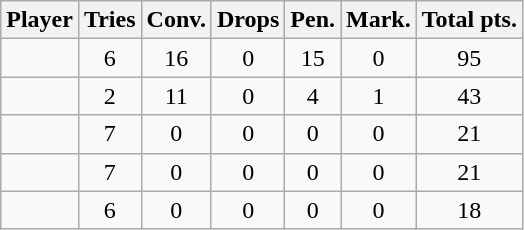<table class= "wikitable sortable" style="text-align:center">
<tr>
<th>Player</th>
<th>Tries</th>
<th>Conv.</th>
<th>Drops</th>
<th>Pen.</th>
<th>Mark.</th>
<th>Total pts.</th>
</tr>
<tr>
<td></td>
<td>6</td>
<td>16</td>
<td>0</td>
<td>15</td>
<td>0</td>
<td>95</td>
</tr>
<tr>
<td></td>
<td>2</td>
<td>11</td>
<td>0</td>
<td>4</td>
<td>1</td>
<td>43</td>
</tr>
<tr>
<td></td>
<td>7</td>
<td>0</td>
<td>0</td>
<td>0</td>
<td>0</td>
<td>21</td>
</tr>
<tr>
<td></td>
<td>7</td>
<td>0</td>
<td>0</td>
<td>0</td>
<td>0</td>
<td>21</td>
</tr>
<tr>
<td></td>
<td>6</td>
<td>0</td>
<td>0</td>
<td>0</td>
<td>0</td>
<td>18</td>
</tr>
</table>
